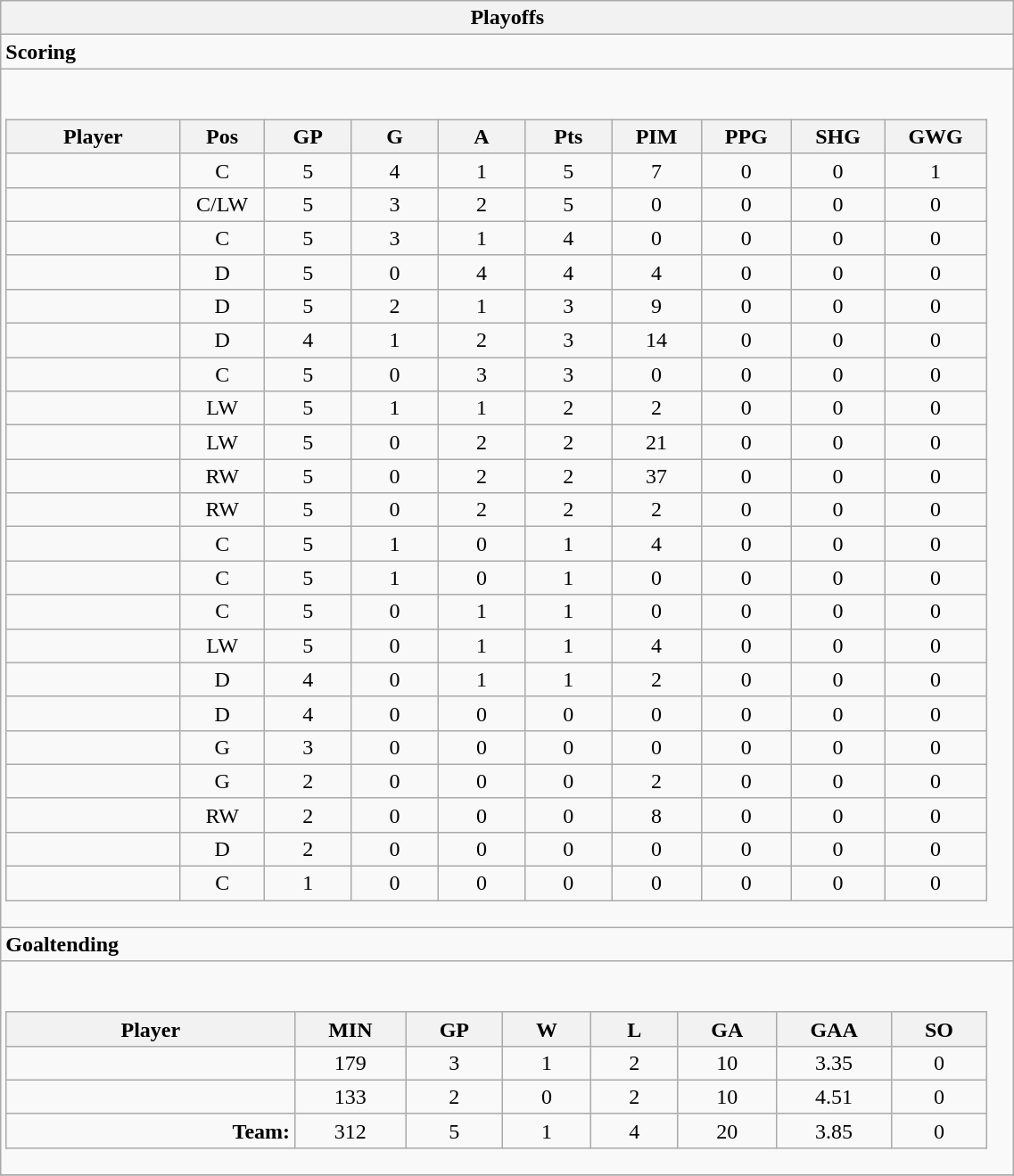<table class="wikitable collapsible " width="60%" border="1">
<tr>
<th>Playoffs</th>
</tr>
<tr>
<td class="tocccolors"><strong>Scoring</strong></td>
</tr>
<tr>
<td><br><table class="wikitable sortable">
<tr ALIGN="center">
<th bgcolor="#DDDDFF" width="10%">Player</th>
<th bgcolor="#DDDDFF" width="3%" title="Position">Pos</th>
<th bgcolor="#DDDDFF" width="5%" title="Games played">GP</th>
<th bgcolor="#DDDDFF" width="5%" title="Goals">G</th>
<th bgcolor="#DDDDFF" width="5%" title="Assists">A</th>
<th bgcolor="#DDDDFF" width="5%" title="Points">Pts</th>
<th bgcolor="#DDDDFF" width="5%" title="Penalties in Minutes">PIM</th>
<th bgcolor="#DDDDFF" width="5%" title="Power play goals">PPG</th>
<th bgcolor="#DDDDFF" width="5%" title="Short-handed goals">SHG</th>
<th bgcolor="#DDDDFF" width="5%" title="Game-winning goals">GWG</th>
</tr>
<tr align="center">
<td align="right"></td>
<td>C</td>
<td>5</td>
<td>4</td>
<td>1</td>
<td>5</td>
<td>7</td>
<td>0</td>
<td>0</td>
<td>1</td>
</tr>
<tr align="center">
<td align="right"></td>
<td>C/LW</td>
<td>5</td>
<td>3</td>
<td>2</td>
<td>5</td>
<td>0</td>
<td>0</td>
<td>0</td>
<td>0</td>
</tr>
<tr align="center">
<td align="right"></td>
<td>C</td>
<td>5</td>
<td>3</td>
<td>1</td>
<td>4</td>
<td>0</td>
<td>0</td>
<td>0</td>
<td>0</td>
</tr>
<tr align="center">
<td align="right"></td>
<td>D</td>
<td>5</td>
<td>0</td>
<td>4</td>
<td>4</td>
<td>4</td>
<td>0</td>
<td>0</td>
<td>0</td>
</tr>
<tr align="center">
<td align="right"></td>
<td>D</td>
<td>5</td>
<td>2</td>
<td>1</td>
<td>3</td>
<td>9</td>
<td>0</td>
<td>0</td>
<td>0</td>
</tr>
<tr align="center">
<td align="right"></td>
<td>D</td>
<td>4</td>
<td>1</td>
<td>2</td>
<td>3</td>
<td>14</td>
<td>0</td>
<td>0</td>
<td>0</td>
</tr>
<tr align="center">
<td align="right"></td>
<td>C</td>
<td>5</td>
<td>0</td>
<td>3</td>
<td>3</td>
<td>0</td>
<td>0</td>
<td>0</td>
<td>0</td>
</tr>
<tr align="center">
<td align="right"></td>
<td>LW</td>
<td>5</td>
<td>1</td>
<td>1</td>
<td>2</td>
<td>2</td>
<td>0</td>
<td>0</td>
<td>0</td>
</tr>
<tr align="center">
<td align="right"></td>
<td>LW</td>
<td>5</td>
<td>0</td>
<td>2</td>
<td>2</td>
<td>21</td>
<td>0</td>
<td>0</td>
<td>0</td>
</tr>
<tr align="center">
<td align="right"></td>
<td>RW</td>
<td>5</td>
<td>0</td>
<td>2</td>
<td>2</td>
<td>37</td>
<td>0</td>
<td>0</td>
<td>0</td>
</tr>
<tr align="center">
<td align="right"></td>
<td>RW</td>
<td>5</td>
<td>0</td>
<td>2</td>
<td>2</td>
<td>2</td>
<td>0</td>
<td>0</td>
<td>0</td>
</tr>
<tr align="center">
<td align="right"></td>
<td>C</td>
<td>5</td>
<td>1</td>
<td>0</td>
<td>1</td>
<td>4</td>
<td>0</td>
<td>0</td>
<td>0</td>
</tr>
<tr align="center">
<td align="right"></td>
<td>C</td>
<td>5</td>
<td>1</td>
<td>0</td>
<td>1</td>
<td>0</td>
<td>0</td>
<td>0</td>
<td>0</td>
</tr>
<tr align="center">
<td align="right"></td>
<td>C</td>
<td>5</td>
<td>0</td>
<td>1</td>
<td>1</td>
<td>0</td>
<td>0</td>
<td>0</td>
<td>0</td>
</tr>
<tr align="center">
<td align="right"></td>
<td>LW</td>
<td>5</td>
<td>0</td>
<td>1</td>
<td>1</td>
<td>4</td>
<td>0</td>
<td>0</td>
<td>0</td>
</tr>
<tr align="center">
<td align="right"></td>
<td>D</td>
<td>4</td>
<td>0</td>
<td>1</td>
<td>1</td>
<td>2</td>
<td>0</td>
<td>0</td>
<td>0</td>
</tr>
<tr align="center">
<td align="right"></td>
<td>D</td>
<td>4</td>
<td>0</td>
<td>0</td>
<td>0</td>
<td>0</td>
<td>0</td>
<td>0</td>
<td>0</td>
</tr>
<tr align="center">
<td align="right"></td>
<td>G</td>
<td>3</td>
<td>0</td>
<td>0</td>
<td>0</td>
<td>0</td>
<td>0</td>
<td>0</td>
<td>0</td>
</tr>
<tr align="center">
<td align="right"></td>
<td>G</td>
<td>2</td>
<td>0</td>
<td>0</td>
<td>0</td>
<td>2</td>
<td>0</td>
<td>0</td>
<td>0</td>
</tr>
<tr align="center">
<td align="right"></td>
<td>RW</td>
<td>2</td>
<td>0</td>
<td>0</td>
<td>0</td>
<td>8</td>
<td>0</td>
<td>0</td>
<td>0</td>
</tr>
<tr align="center">
<td align="right"></td>
<td>D</td>
<td>2</td>
<td>0</td>
<td>0</td>
<td>0</td>
<td>0</td>
<td>0</td>
<td>0</td>
<td>0</td>
</tr>
<tr align="center">
<td align="right"></td>
<td>C</td>
<td>1</td>
<td>0</td>
<td>0</td>
<td>0</td>
<td>0</td>
<td>0</td>
<td>0</td>
<td>0</td>
</tr>
</table>
</td>
</tr>
<tr>
<td class="toccolors"><strong>Goaltending</strong></td>
</tr>
<tr>
<td><br><table class="wikitable sortable">
<tr>
<th bgcolor="#DDDDFF" width="10%">Player</th>
<th width="3%" bgcolor="#DDDDFF" title="Minutes played">MIN</th>
<th width="3%" bgcolor="#DDDDFF" title="Games played in">GP</th>
<th width="3%" bgcolor="#DDDDFF" title="Wins">W</th>
<th width="3%" bgcolor="#DDDDFF"title="Losses">L</th>
<th width="3%" bgcolor="#DDDDFF" title="Goals against">GA</th>
<th width="3%" bgcolor="#DDDDFF" title="Goals against average">GAA</th>
<th width="3%" bgcolor="#DDDDFF" title="Shut-outs">SO</th>
</tr>
<tr align="center">
<td align="right"></td>
<td>179</td>
<td>3</td>
<td>1</td>
<td>2</td>
<td>10</td>
<td>3.35</td>
<td>0</td>
</tr>
<tr align="center">
<td align="right"></td>
<td>133</td>
<td>2</td>
<td>0</td>
<td>2</td>
<td>10</td>
<td>4.51</td>
<td>0</td>
</tr>
<tr align="center">
<td align="right"><strong>Team:</strong></td>
<td>312</td>
<td>5</td>
<td>1</td>
<td>4</td>
<td>20</td>
<td>3.85</td>
<td>0</td>
</tr>
</table>
</td>
</tr>
<tr>
</tr>
</table>
